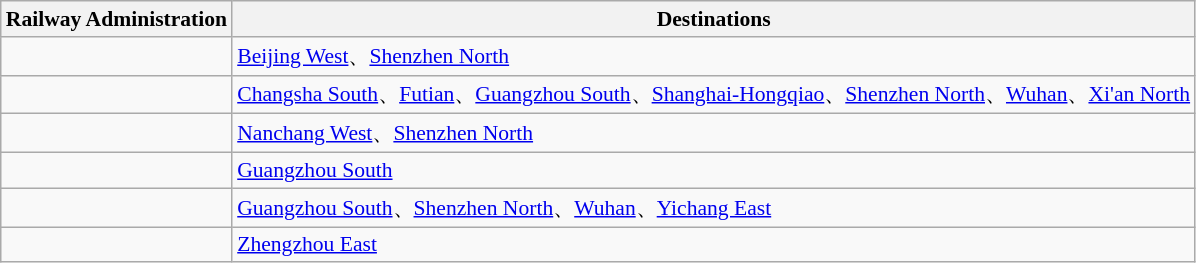<table class="wikitable sortable" style="font-size: 90%">
<tr>
<th>Railway Administration</th>
<th>Destinations</th>
</tr>
<tr>
<td style="text-align:center;"></td>
<td [Beijing West Railway Station><a href='#'>Beijing West</a>、<a href='#'>Shenzhen North</a></td>
</tr>
<tr>
<td style="text-align:center;"></td>
<td><a href='#'>Changsha South</a>、<a href='#'>Futian</a>、<a href='#'>Guangzhou South</a>、<a href='#'>Shanghai-Hongqiao</a>、<a href='#'>Shenzhen North</a>、<a href='#'>Wuhan</a>、<a href='#'>Xi'an North</a></td>
</tr>
<tr>
<td style="text-align:center;"></td>
<td><a href='#'>Nanchang West</a>、<a href='#'>Shenzhen North</a></td>
</tr>
<tr>
<td style="text-align:center;"></td>
<td><a href='#'>Guangzhou South</a></td>
</tr>
<tr>
<td style="text-align:center;"></td>
<td><a href='#'>Guangzhou South</a>、<a href='#'>Shenzhen North</a>、<a href='#'>Wuhan</a>、<a href='#'>Yichang East</a></td>
</tr>
<tr>
<td style="text-align:center;"></td>
<td><a href='#'>Zhengzhou East</a></td>
</tr>
</table>
